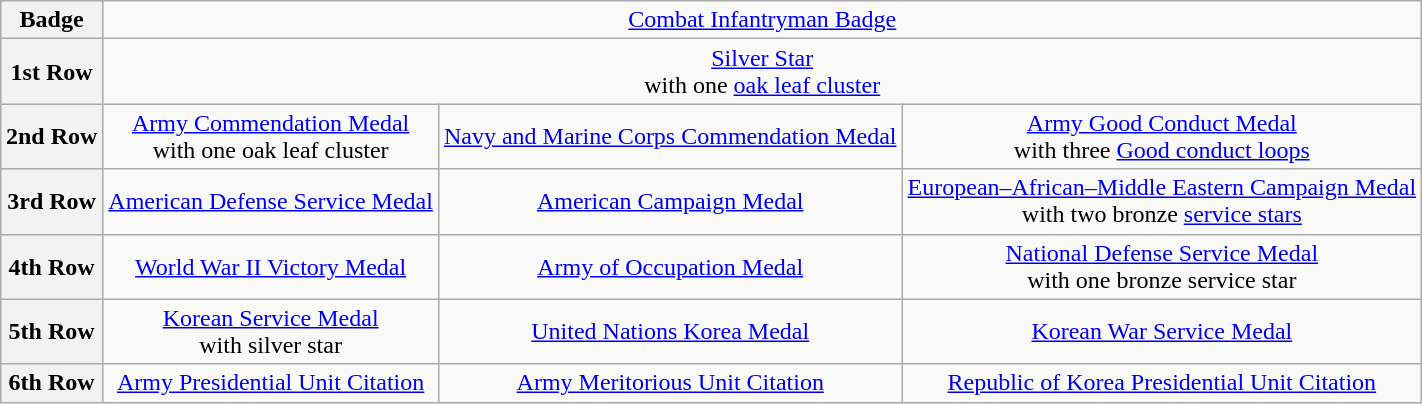<table class="wikitable" style="margin:1em auto; text-align:center;">
<tr>
<th>Badge</th>
<td colspan="3"><a href='#'>Combat Infantryman Badge</a></td>
</tr>
<tr>
<th>1st Row</th>
<td colspan="3"><a href='#'>Silver Star</a><br>with one <a href='#'>oak leaf cluster</a></td>
</tr>
<tr>
<th>2nd Row</th>
<td><a href='#'>Army Commendation Medal</a><br>with one oak leaf cluster</td>
<td><a href='#'>Navy and Marine Corps Commendation Medal</a></td>
<td><a href='#'>Army Good Conduct Medal</a><br>with three <a href='#'>Good conduct loops</a></td>
</tr>
<tr>
<th>3rd Row</th>
<td><a href='#'>American Defense Service Medal</a></td>
<td><a href='#'>American Campaign Medal</a></td>
<td><a href='#'>European–African–Middle Eastern Campaign Medal</a><br>with two bronze <a href='#'>service stars</a></td>
</tr>
<tr>
<th>4th Row</th>
<td><a href='#'>World War II Victory Medal</a></td>
<td><a href='#'>Army of Occupation Medal</a></td>
<td><a href='#'>National Defense Service Medal</a><br>with one bronze service star</td>
</tr>
<tr>
<th>5th Row</th>
<td><a href='#'>Korean Service Medal</a><br>with silver star</td>
<td><a href='#'>United Nations Korea Medal</a></td>
<td><a href='#'>Korean War Service Medal</a></td>
</tr>
<tr>
<th>6th Row</th>
<td><a href='#'>Army Presidential Unit Citation</a></td>
<td><a href='#'>Army Meritorious Unit Citation</a></td>
<td><a href='#'>Republic of Korea Presidential Unit Citation</a></td>
</tr>
</table>
